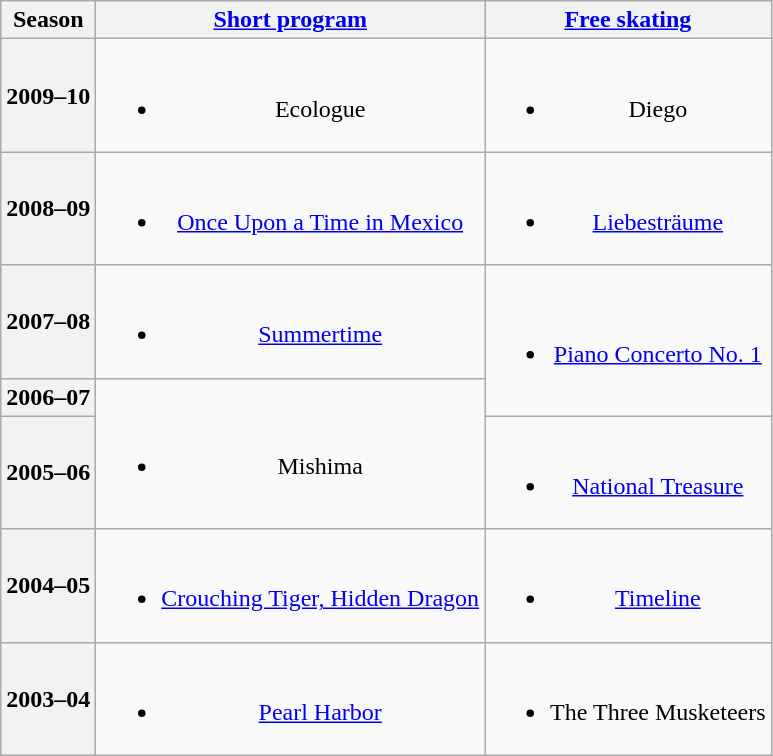<table class=wikitable style=text-align:center>
<tr>
<th>Season</th>
<th><a href='#'>Short program</a></th>
<th><a href='#'>Free skating</a></th>
</tr>
<tr>
<th>2009–10 <br> </th>
<td><br><ul><li>Ecologue</li></ul></td>
<td><br><ul><li>Diego</li></ul></td>
</tr>
<tr>
<th>2008–09 <br> </th>
<td><br><ul><li><a href='#'>Once Upon a Time in Mexico</a> <br></li></ul></td>
<td><br><ul><li><a href='#'>Liebesträume</a> <br></li></ul></td>
</tr>
<tr>
<th>2007–08 <br> </th>
<td><br><ul><li><a href='#'>Summertime</a> <br></li></ul></td>
<td rowspan=2><br><ul><li><a href='#'>Piano Concerto No. 1</a> <br></li></ul></td>
</tr>
<tr>
<th>2006–07 <br> </th>
<td rowspan=2><br><ul><li>Mishima <br></li></ul></td>
</tr>
<tr>
<th>2005–06 <br> </th>
<td><br><ul><li><a href='#'>National Treasure</a> <br></li></ul></td>
</tr>
<tr>
<th>2004–05 <br> </th>
<td><br><ul><li><a href='#'>Crouching Tiger, Hidden Dragon</a> <br></li></ul></td>
<td><br><ul><li><a href='#'>Timeline</a> <br></li></ul></td>
</tr>
<tr>
<th>2003–04 <br> </th>
<td><br><ul><li><a href='#'>Pearl Harbor</a> <br></li></ul></td>
<td><br><ul><li>The Three Musketeers</li></ul></td>
</tr>
</table>
